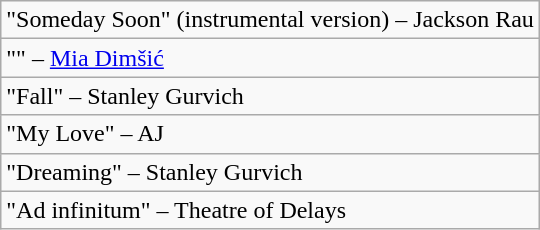<table class="wikitable mw-collapsible mw-collapsed">
<tr>
<td>"Someday Soon" (instrumental version) – Jackson Rau</td>
</tr>
<tr>
<td>"" – <a href='#'>Mia Dimšić</a></td>
</tr>
<tr>
<td>"Fall" – Stanley Gurvich</td>
</tr>
<tr>
<td>"My Love" – AJ</td>
</tr>
<tr>
<td>"Dreaming" – Stanley Gurvich</td>
</tr>
<tr>
<td>"Ad infinitum" – Theatre of Delays</td>
</tr>
</table>
